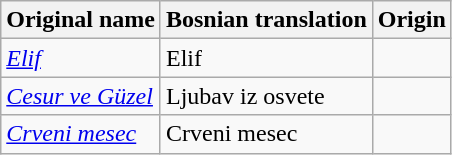<table class="wikitable">
<tr>
<th>Original name</th>
<th>Bosnian translation</th>
<th>Origin</th>
</tr>
<tr>
<td><em><a href='#'>Elif</a></em></td>
<td>Elif</td>
<td></td>
</tr>
<tr>
<td><em><a href='#'>Cesur ve Güzel</a></em></td>
<td>Ljubav iz osvete</td>
<td></td>
</tr>
<tr>
<td><em><a href='#'>Crveni mesec</a></em></td>
<td>Crveni mesec</td>
<td></td>
</tr>
</table>
